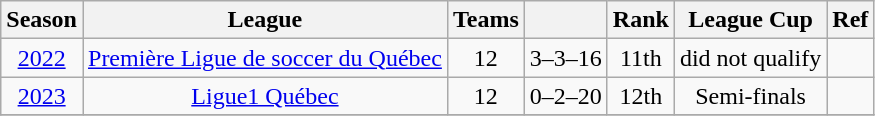<table class="wikitable" style="text-align: center;">
<tr>
<th>Season</th>
<th>League</th>
<th>Teams</th>
<th></th>
<th>Rank</th>
<th>League Cup</th>
<th>Ref</th>
</tr>
<tr>
<td><a href='#'>2022</a></td>
<td rowspan="1"><a href='#'>Première Ligue de soccer du Québec</a></td>
<td>12</td>
<td>3–3–16</td>
<td>11th</td>
<td>did not qualify</td>
<td></td>
</tr>
<tr>
<td><a href='#'>2023</a></td>
<td rowspan="1"><a href='#'>Ligue1 Québec</a></td>
<td>12</td>
<td>0–2–20</td>
<td>12th</td>
<td>Semi-finals</td>
<td></td>
</tr>
<tr>
</tr>
</table>
